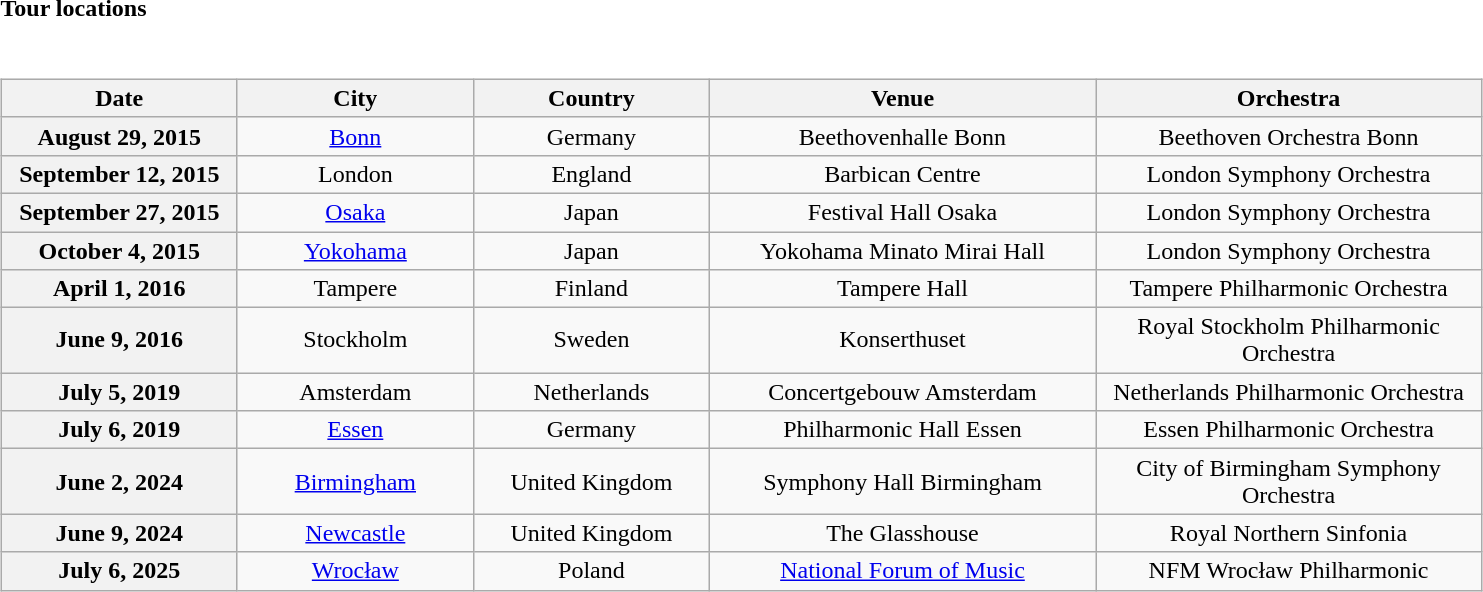<table class="collapsible collapsed" style="width:100%;">
<tr>
<th style="width:14em; text-align:left"><strong>Tour locations</strong></th>
<th></th>
</tr>
<tr>
<td colspan="2"><br><table class="wikitable" style="text-align:center;">
<tr>
<th scope=col style="width:150px;">Date</th>
<th scope=col style="width:150px;">City</th>
<th scope=col style="width:150px;">Country</th>
<th scope=col style="width:250px;">Venue</th>
<th scope=col style="width:250px;">Orchestra</th>
</tr>
<tr>
<th scope=row>August 29, 2015</th>
<td><a href='#'>Bonn</a></td>
<td>Germany</td>
<td>Beethovenhalle Bonn</td>
<td>Beethoven Orchestra Bonn</td>
</tr>
<tr>
<th scope=row>September 12, 2015</th>
<td>London</td>
<td>England</td>
<td>Barbican Centre</td>
<td>London Symphony Orchestra</td>
</tr>
<tr>
<th scope=row>September 27, 2015</th>
<td><a href='#'>Osaka</a></td>
<td>Japan</td>
<td>Festival Hall Osaka</td>
<td>London Symphony Orchestra</td>
</tr>
<tr>
<th scope=row>October 4, 2015</th>
<td><a href='#'>Yokohama</a></td>
<td>Japan</td>
<td>Yokohama Minato Mirai Hall</td>
<td>London Symphony Orchestra</td>
</tr>
<tr>
<th scope=row>April 1, 2016</th>
<td>Tampere</td>
<td>Finland</td>
<td>Tampere Hall</td>
<td>Tampere Philharmonic Orchestra</td>
</tr>
<tr>
<th scope=row>June 9, 2016</th>
<td>Stockholm</td>
<td>Sweden</td>
<td>Konserthuset</td>
<td>Royal Stockholm Philharmonic Orchestra</td>
</tr>
<tr>
<th scope=row>July 5, 2019</th>
<td>Amsterdam</td>
<td>Netherlands</td>
<td>Concertgebouw Amsterdam</td>
<td>Netherlands Philharmonic Orchestra</td>
</tr>
<tr>
<th scope=row>July 6, 2019</th>
<td><a href='#'>Essen</a></td>
<td>Germany</td>
<td>Philharmonic Hall Essen</td>
<td>Essen Philharmonic Orchestra</td>
</tr>
<tr>
<th scope="row">June 2, 2024</th>
<td><a href='#'>Birmingham</a></td>
<td>United Kingdom</td>
<td>Symphony Hall Birmingham</td>
<td>City of Birmingham Symphony Orchestra</td>
</tr>
<tr>
<th>June 9, 2024</th>
<td><a href='#'>Newcastle</a></td>
<td>United Kingdom</td>
<td>The Glasshouse</td>
<td>Royal Northern Sinfonia</td>
</tr>
<tr>
<th>July 6, 2025</th>
<td><a href='#'>Wrocław</a></td>
<td>Poland</td>
<td><a href='#'>National Forum of Music</a></td>
<td>NFM Wrocław Philharmonic</td>
</tr>
</table>
</td>
</tr>
</table>
